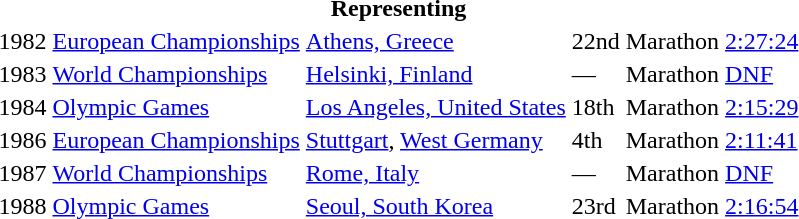<table>
<tr>
<th colspan="6">Representing </th>
</tr>
<tr>
<td>1982</td>
<td><a href='#'>European Championships</a></td>
<td><a href='#'>Athens, Greece</a></td>
<td>22nd</td>
<td>Marathon</td>
<td><a href='#'>2:27:24</a></td>
</tr>
<tr>
<td>1983</td>
<td><a href='#'>World Championships</a></td>
<td><a href='#'>Helsinki, Finland</a></td>
<td>—</td>
<td>Marathon</td>
<td><a href='#'>DNF</a></td>
</tr>
<tr>
<td>1984</td>
<td><a href='#'>Olympic Games</a></td>
<td><a href='#'>Los Angeles, United States</a></td>
<td>18th</td>
<td>Marathon</td>
<td><a href='#'>2:15:29</a></td>
</tr>
<tr>
<td>1986</td>
<td><a href='#'>European Championships</a></td>
<td><a href='#'>Stuttgart</a>, <a href='#'>West Germany</a></td>
<td>4th</td>
<td>Marathon</td>
<td><a href='#'>2:11:41</a></td>
</tr>
<tr>
<td>1987</td>
<td><a href='#'>World Championships</a></td>
<td><a href='#'>Rome, Italy</a></td>
<td>—</td>
<td>Marathon</td>
<td><a href='#'>DNF</a></td>
</tr>
<tr>
<td>1988</td>
<td><a href='#'>Olympic Games</a></td>
<td><a href='#'>Seoul, South Korea</a></td>
<td>23rd</td>
<td>Marathon</td>
<td><a href='#'>2:16:54</a></td>
</tr>
</table>
